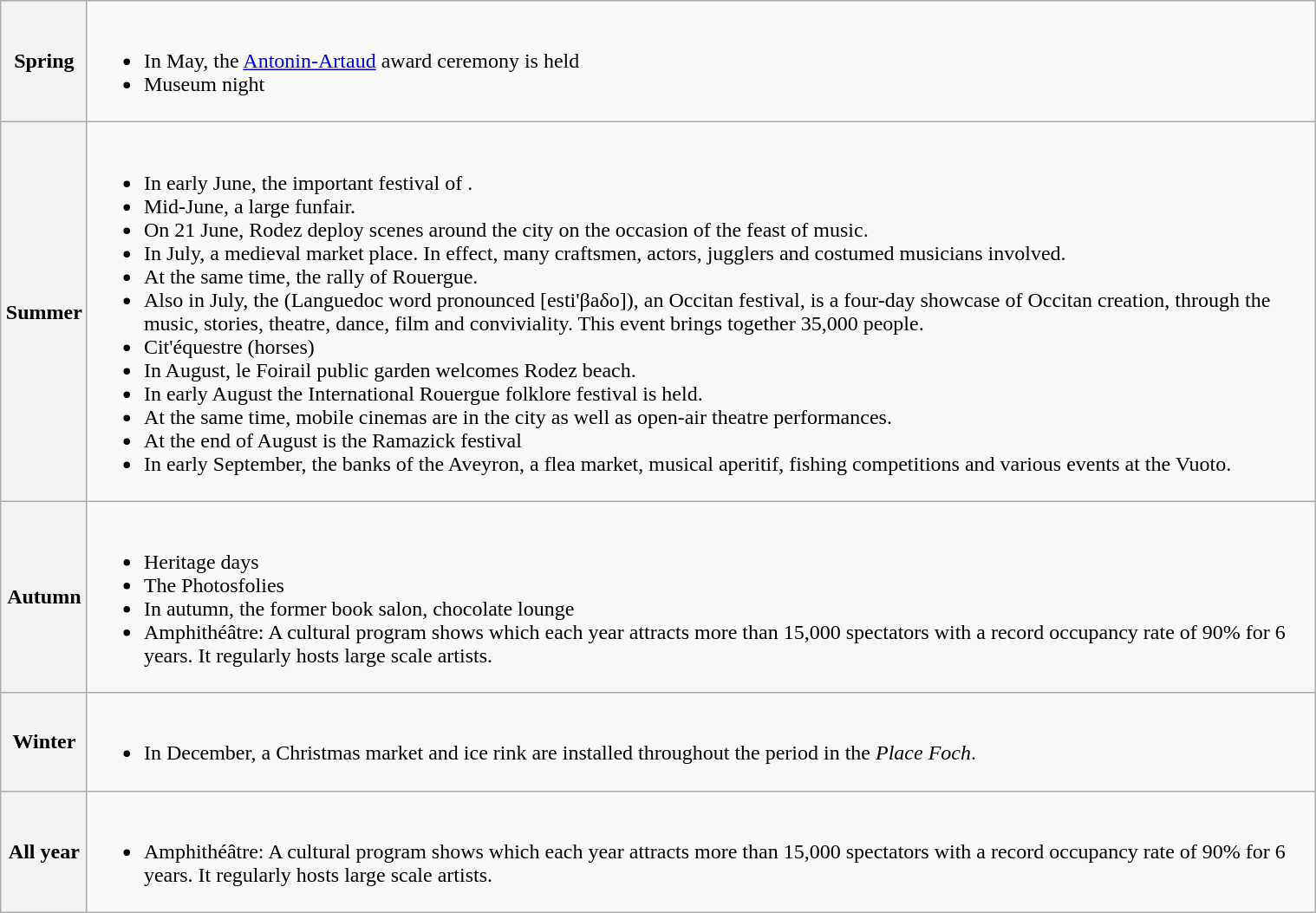<table class="wikitable" style="width:80%;margin-left:10%;">
<tr>
<th scope=row>Spring</th>
<td><br><ul><li>In May, the <a href='#'>Antonin-Artaud</a> award ceremony is held</li><li>Museum night</li></ul></td>
</tr>
<tr>
<th scope=row>Summer</th>
<td><br><ul><li>In early June, the important festival of .</li><li>Mid-June, a large funfair.</li><li>On 21 June, Rodez deploy scenes around the city on the occasion of the feast of music.</li><li>In July, a medieval market place. In effect, many craftsmen, actors, jugglers and costumed musicians involved.</li><li>At the same time, the rally of Rouergue.</li><li>Also in July, the  (Languedoc word pronounced [esti'βaδo]), an Occitan festival, is a four-day showcase of Occitan creation, through the music, stories, theatre, dance, film and conviviality. This event brings together 35,000 people.</li><li>Cit'équestre (horses)</li><li>In August, le Foirail public garden welcomes Rodez beach.</li><li>In early August the International Rouergue folklore festival is held.</li><li>At the same time, mobile cinemas are in the city as well as open-air theatre performances.</li><li>At the end of August is the Ramazick festival</li><li>In early September, the banks of the Aveyron, a flea market, musical aperitif, fishing competitions and various events at the Vuoto.</li></ul></td>
</tr>
<tr>
<th scope=row>Autumn</th>
<td><br><ul><li>Heritage days</li><li>The Photosfolies</li><li>In autumn, the former book salon, chocolate lounge</li><li>Amphithéâtre: A cultural program shows which each year attracts more than 15,000 spectators with a record occupancy rate of 90% for 6 years. It regularly hosts large scale artists.</li></ul></td>
</tr>
<tr>
<th scope=row>Winter</th>
<td><br><ul><li>In December, a Christmas market and ice rink are installed throughout the period in the <em>Place Foch</em>.</li></ul></td>
</tr>
<tr>
<th scope=row>All year</th>
<td><br><ul><li>Amphithéâtre: A cultural program shows which each year attracts more than 15,000 spectators with a record occupancy rate of 90% for 6 years. It regularly hosts large scale artists.</li></ul></td>
</tr>
</table>
